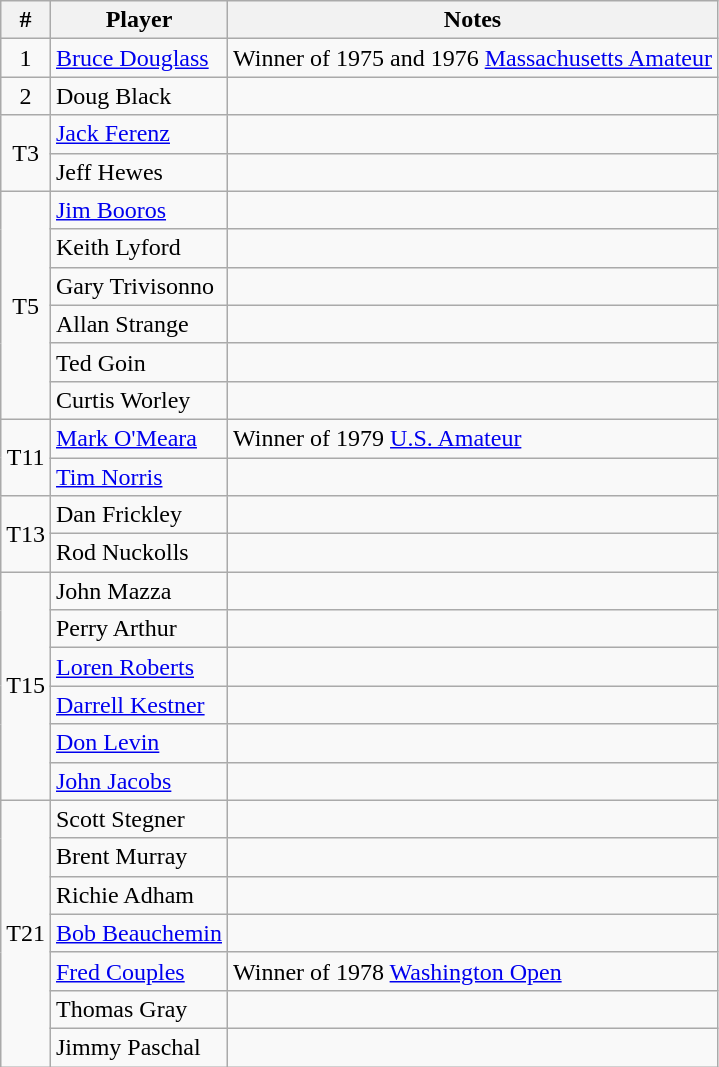<table class="wikitable sortable">
<tr>
<th>#</th>
<th>Player</th>
<th>Notes</th>
</tr>
<tr>
<td align=center>1</td>
<td> <a href='#'>Bruce Douglass</a></td>
<td>Winner of 1975 and 1976 <a href='#'>Massachusetts Amateur</a></td>
</tr>
<tr>
<td align=center>2</td>
<td> Doug Black</td>
<td></td>
</tr>
<tr>
<td align=center rowspan=2>T3</td>
<td> <a href='#'>Jack Ferenz</a></td>
<td></td>
</tr>
<tr>
<td> Jeff Hewes</td>
<td></td>
</tr>
<tr>
<td align=center rowspan=6>T5</td>
<td> <a href='#'>Jim Booros</a></td>
<td></td>
</tr>
<tr>
<td> Keith Lyford</td>
<td></td>
</tr>
<tr>
<td> Gary Trivisonno</td>
<td></td>
</tr>
<tr>
<td> Allan Strange</td>
<td></td>
</tr>
<tr>
<td> Ted Goin</td>
<td></td>
</tr>
<tr>
<td> Curtis Worley</td>
<td></td>
</tr>
<tr>
<td align=center rowspan=2>T11</td>
<td> <a href='#'>Mark O'Meara</a></td>
<td>Winner of 1979 <a href='#'>U.S. Amateur</a></td>
</tr>
<tr>
<td> <a href='#'>Tim Norris</a></td>
<td></td>
</tr>
<tr>
<td align=center rowspan=2>T13</td>
<td> Dan Frickley</td>
<td></td>
</tr>
<tr>
<td> Rod Nuckolls</td>
<td></td>
</tr>
<tr>
<td align=center rowspan=6>T15</td>
<td> John Mazza</td>
<td></td>
</tr>
<tr>
<td> Perry Arthur</td>
<td></td>
</tr>
<tr>
<td> <a href='#'>Loren Roberts</a></td>
<td></td>
</tr>
<tr>
<td> <a href='#'>Darrell Kestner</a></td>
<td></td>
</tr>
<tr>
<td> <a href='#'>Don Levin</a></td>
<td></td>
</tr>
<tr>
<td> <a href='#'>John Jacobs</a></td>
<td></td>
</tr>
<tr>
<td align=center rowspan=7>T21</td>
<td> Scott Stegner</td>
<td></td>
</tr>
<tr>
<td> Brent Murray</td>
<td></td>
</tr>
<tr>
<td> Richie Adham</td>
<td></td>
</tr>
<tr>
<td> <a href='#'>Bob Beauchemin</a></td>
<td></td>
</tr>
<tr>
<td> <a href='#'>Fred Couples</a></td>
<td>Winner of 1978 <a href='#'>Washington Open</a></td>
</tr>
<tr>
<td> Thomas Gray</td>
<td></td>
</tr>
<tr>
<td> Jimmy Paschal</td>
<td></td>
</tr>
</table>
